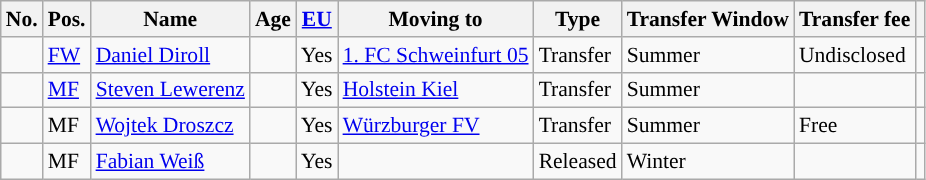<table class="wikitable" Style="font-size:90%">
<tr>
<th>No.</th>
<th>Pos.</th>
<th>Name</th>
<th>Age</th>
<th><a href='#'>EU</a></th>
<th>Moving to</th>
<th>Type</th>
<th>Transfer Window</th>
<th>Transfer fee</th>
<th></th>
</tr>
<tr>
<td></td>
<td><a href='#'>FW</a></td>
<td> <a href='#'>Daniel Diroll</a></td>
<td></td>
<td>Yes</td>
<td><a href='#'>1. FC Schweinfurt 05</a></td>
<td>Transfer</td>
<td>Summer</td>
<td>Undisclosed</td>
<td></td>
</tr>
<tr>
<td></td>
<td><a href='#'>MF</a></td>
<td> <a href='#'>Steven Lewerenz</a></td>
<td></td>
<td>Yes</td>
<td><a href='#'>Holstein Kiel</a></td>
<td>Transfer</td>
<td>Summer</td>
<td></td>
<td></td>
</tr>
<tr>
<td></td>
<td>MF</td>
<td> <a href='#'>Wojtek Droszcz</a></td>
<td></td>
<td>Yes</td>
<td><a href='#'>Würzburger FV</a></td>
<td>Transfer</td>
<td>Summer</td>
<td>Free</td>
<td></td>
</tr>
<tr>
<td></td>
<td>MF</td>
<td> <a href='#'>Fabian Weiß</a></td>
<td></td>
<td>Yes</td>
<td></td>
<td>Released</td>
<td>Winter</td>
<td></td>
<td></td>
</tr>
</table>
